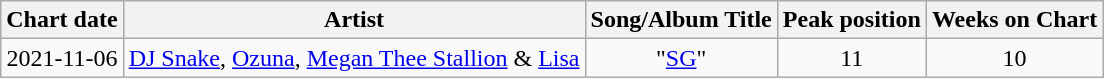<table class="wikitable sortable" style="text-align:center">
<tr>
<th>Chart date</th>
<th>Artist</th>
<th>Song/Album Title</th>
<th>Peak position</th>
<th>Weeks on Chart</th>
</tr>
<tr>
<td>2021-11-06</td>
<td><a href='#'>DJ Snake</a>, <a href='#'>Ozuna</a>, <a href='#'>Megan Thee Stallion</a> & <a href='#'>Lisa</a></td>
<td>"<a href='#'>SG</a>"</td>
<td>11</td>
<td>10</td>
</tr>
</table>
